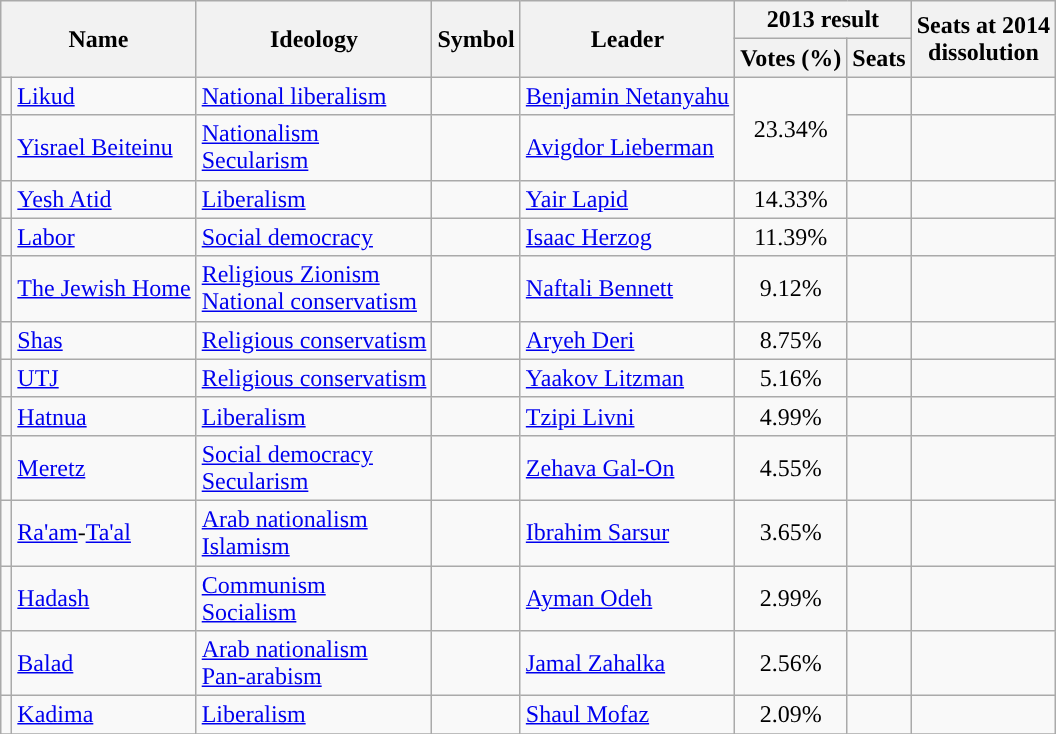<table class="wikitable">
<tr>
<th rowspan="2" colspan=2>Name</th>
<th rowspan="2">Ideology</th>
<th rowspan="2">Symbol</th>
<th rowspan="2">Leader</th>
<th colspan="2">2013 result</th>
<th rowspan="2">Seats at 2014<br>dissolution</th>
</tr>
<tr>
<th>Votes (%)</th>
<th>Seats</th>
</tr>
<tr>
<td style="background:"></td>
<td><a href='#'>Likud</a></td>
<td><a href='#'>National liberalism</a></td>
<td></td>
<td><a href='#'>Benjamin Netanyahu</a></td>
<td style="text-align:center;" rowspan=2>23.34%</td>
<td></td>
<td></td>
</tr>
<tr>
<td style="background:"></td>
<td><a href='#'>Yisrael Beiteinu</a></td>
<td><a href='#'>Nationalism</a><br><a href='#'>Secularism</a></td>
<td></td>
<td><a href='#'>Avigdor Lieberman</a></td>
<td></td>
<td></td>
</tr>
<tr>
<td style="background:"></td>
<td><a href='#'>Yesh Atid</a></td>
<td><a href='#'>Liberalism</a></td>
<td></td>
<td><a href='#'>Yair Lapid</a></td>
<td style="text-align:center;">14.33%</td>
<td></td>
<td></td>
</tr>
<tr>
<td style="background:"></td>
<td><a href='#'>Labor</a></td>
<td><a href='#'>Social democracy</a></td>
<td></td>
<td><a href='#'>Isaac Herzog</a></td>
<td style="text-align:center;">11.39%</td>
<td></td>
<td></td>
</tr>
<tr>
<td style="background:"></td>
<td><a href='#'>The Jewish Home</a></td>
<td><a href='#'>Religious Zionism</a><br><a href='#'>National conservatism</a></td>
<td></td>
<td><a href='#'>Naftali Bennett</a></td>
<td style="text-align:center;">9.12%</td>
<td></td>
<td></td>
</tr>
<tr>
<td style="background:"></td>
<td><a href='#'>Shas</a></td>
<td><a href='#'>Religious conservatism</a></td>
<td></td>
<td><a href='#'>Aryeh Deri</a></td>
<td style="text-align:center;">8.75%</td>
<td></td>
<td></td>
</tr>
<tr>
<td style="background:"></td>
<td><a href='#'>UTJ</a></td>
<td><a href='#'>Religious conservatism</a></td>
<td></td>
<td><a href='#'>Yaakov Litzman</a></td>
<td style="text-align:center;">5.16%</td>
<td></td>
<td></td>
</tr>
<tr>
<td style="background:"></td>
<td><a href='#'>Hatnua</a></td>
<td><a href='#'>Liberalism</a></td>
<td></td>
<td><a href='#'>Tzipi Livni</a></td>
<td style="text-align:center;">4.99%</td>
<td></td>
<td></td>
</tr>
<tr>
<td style="background:"></td>
<td><a href='#'>Meretz</a></td>
<td><a href='#'>Social democracy</a><br><a href='#'>Secularism</a></td>
<td></td>
<td><a href='#'>Zehava Gal-On</a></td>
<td style="text-align:center;">4.55%</td>
<td></td>
<td></td>
</tr>
<tr>
<td style="background:"></td>
<td><a href='#'>Ra'am</a>-<a href='#'>Ta'al</a></td>
<td><a href='#'>Arab nationalism</a><br><a href='#'>Islamism</a></td>
<td></td>
<td><a href='#'>Ibrahim Sarsur</a></td>
<td style="text-align:center;">3.65%</td>
<td></td>
<td></td>
</tr>
<tr>
<td style="background:"></td>
<td><a href='#'>Hadash</a></td>
<td><a href='#'>Communism</a><br><a href='#'>Socialism</a></td>
<td></td>
<td><a href='#'>Ayman Odeh</a></td>
<td style="text-align:center;">2.99%</td>
<td></td>
<td></td>
</tr>
<tr>
<td style="background:"></td>
<td><a href='#'>Balad</a></td>
<td><a href='#'>Arab nationalism</a><br><a href='#'>Pan-arabism</a></td>
<td></td>
<td><a href='#'>Jamal Zahalka</a></td>
<td style="text-align:center;">2.56%</td>
<td></td>
<td></td>
</tr>
<tr>
<td style="background:"></td>
<td><a href='#'>Kadima</a></td>
<td><a href='#'>Liberalism</a></td>
<td></td>
<td><a href='#'>Shaul Mofaz</a></td>
<td style="text-align:center;">2.09%</td>
<td></td>
<td></td>
</tr>
<tr>
</tr>
</table>
